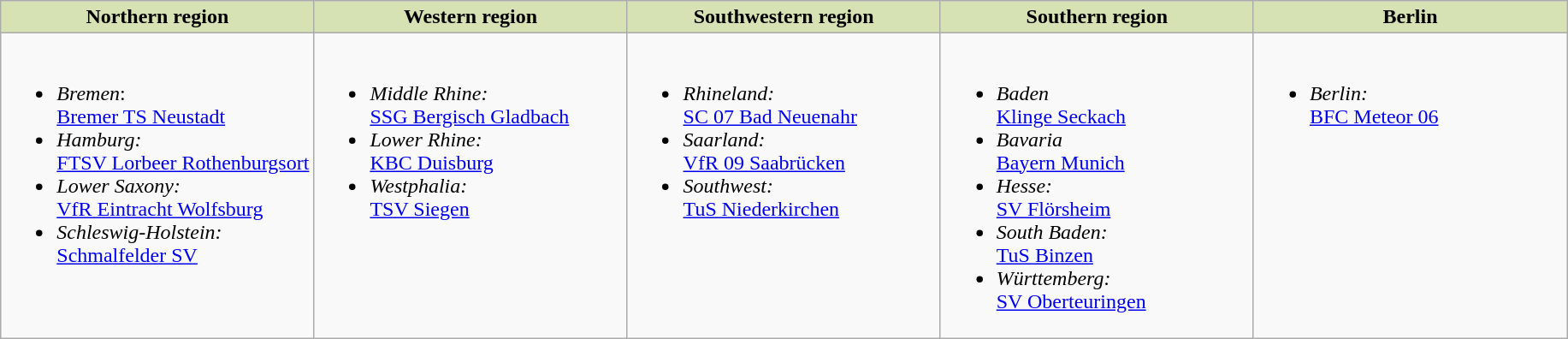<table class="wikitable">
<tr valign="top" style="background-color: #d6e2b3;">
<td style="width: 20%; text-align:center;"><strong>Northern region</strong></td>
<td style="width: 20%; text-align:center;"><strong>Western region</strong></td>
<td style="width: 20%; text-align:center;"><strong>Southwestern region</strong></td>
<td style="width: 20%; text-align:center;"><strong>Southern region</strong></td>
<td style="width: 20%; text-align:center;"><strong>Berlin</strong></td>
</tr>
<tr valign="top">
<td><br><ul><li><em>Bremen</em>:<br><a href='#'>Bremer TS Neustadt</a></li><li><em>Hamburg:</em><br><a href='#'>FTSV Lorbeer Rothenburgsort</a></li><li><em>Lower Saxony:</em><br><a href='#'>VfR Eintracht Wolfsburg</a></li><li><em>Schleswig-Holstein:</em><br><a href='#'>Schmalfelder SV</a></li></ul></td>
<td><br><ul><li><em>Middle Rhine:</em><br><a href='#'>SSG Bergisch Gladbach</a></li><li><em>Lower Rhine:</em><br><a href='#'>KBC Duisburg</a></li><li><em>Westphalia:</em><br><a href='#'>TSV Siegen</a></li></ul></td>
<td><br><ul><li><em>Rhineland:</em><br><a href='#'>SC 07 Bad Neuenahr</a></li><li><em>Saarland:</em> <br><a href='#'>VfR 09 Saabrücken</a></li><li><em>Southwest:</em><br><a href='#'>TuS Niederkirchen</a></li></ul></td>
<td><br><ul><li><em>Baden</em><br><a href='#'>Klinge Seckach</a></li><li><em>Bavaria</em><br><a href='#'>Bayern Munich</a></li><li><em>Hesse:</em><br><a href='#'>SV Flörsheim</a></li><li><em>South Baden:</em><br><a href='#'>TuS Binzen</a></li><li><em>Württemberg:</em><br><a href='#'>SV Oberteuringen</a></li></ul></td>
<td><br><ul><li><em>Berlin:</em><br><a href='#'>BFC Meteor 06</a></li></ul></td>
</tr>
</table>
